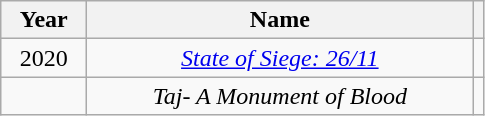<table class="wikitable" style="text-align:center;">
<tr>
<th style="width:50px;">Year</th>
<th style="width:250px;">Name</th>
<th scope="col" class="unsortable"></th>
</tr>
<tr>
<td>2020</td>
<td><em><a href='#'>State of Siege: 26/11</a></em></td>
<td></td>
</tr>
<tr>
<td></td>
<td><em>Taj- A Monument of Blood</em></td>
<td></td>
</tr>
</table>
